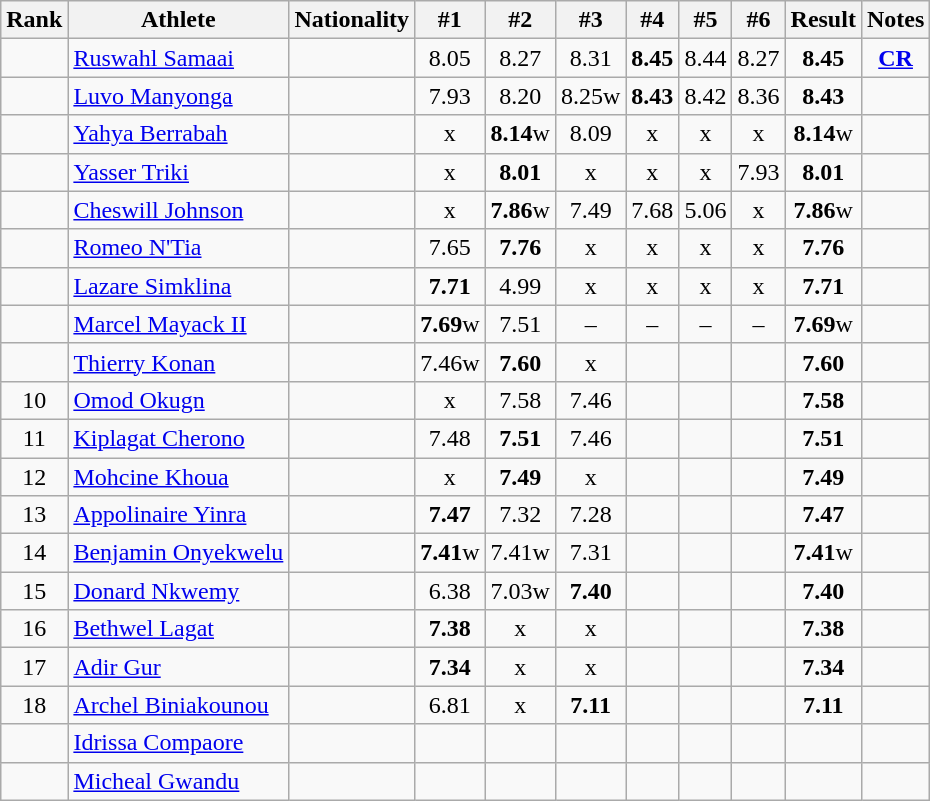<table class="wikitable sortable" style="text-align:center">
<tr>
<th>Rank</th>
<th>Athlete</th>
<th>Nationality</th>
<th>#1</th>
<th>#2</th>
<th>#3</th>
<th>#4</th>
<th>#5</th>
<th>#6</th>
<th>Result</th>
<th>Notes</th>
</tr>
<tr>
<td></td>
<td align="left"><a href='#'>Ruswahl Samaai</a></td>
<td align=left></td>
<td>8.05</td>
<td>8.27</td>
<td>8.31</td>
<td><strong>8.45</strong></td>
<td>8.44</td>
<td>8.27</td>
<td><strong>8.45</strong></td>
<td><strong><a href='#'>CR</a></strong></td>
</tr>
<tr>
<td></td>
<td align="left"><a href='#'>Luvo Manyonga</a></td>
<td align=left></td>
<td>7.93</td>
<td>8.20</td>
<td>8.25w</td>
<td><strong>8.43</strong></td>
<td>8.42</td>
<td>8.36</td>
<td><strong>8.43</strong></td>
<td></td>
</tr>
<tr>
<td></td>
<td align="left"><a href='#'>Yahya Berrabah</a></td>
<td align=left></td>
<td>x</td>
<td><strong>8.14</strong>w</td>
<td>8.09</td>
<td>x</td>
<td>x</td>
<td>x</td>
<td><strong>8.14</strong>w</td>
<td></td>
</tr>
<tr>
<td></td>
<td align="left"><a href='#'>Yasser Triki</a></td>
<td align=left></td>
<td>x</td>
<td><strong>8.01</strong></td>
<td>x</td>
<td>x</td>
<td>x</td>
<td>7.93</td>
<td><strong>8.01</strong></td>
<td></td>
</tr>
<tr>
<td></td>
<td align="left"><a href='#'>Cheswill Johnson</a></td>
<td align=left></td>
<td>x</td>
<td><strong>7.86</strong>w</td>
<td>7.49</td>
<td>7.68</td>
<td>5.06</td>
<td>x</td>
<td><strong>7.86</strong>w</td>
<td></td>
</tr>
<tr>
<td></td>
<td align="left"><a href='#'>Romeo N'Tia</a></td>
<td align=left></td>
<td>7.65</td>
<td><strong>7.76</strong></td>
<td>x</td>
<td>x</td>
<td>x</td>
<td>x</td>
<td><strong>7.76</strong></td>
<td></td>
</tr>
<tr>
<td></td>
<td align="left"><a href='#'>Lazare Simklina</a></td>
<td align=left></td>
<td><strong>7.71</strong></td>
<td>4.99</td>
<td>x</td>
<td>x</td>
<td>x</td>
<td>x</td>
<td><strong>7.71</strong></td>
<td></td>
</tr>
<tr>
<td></td>
<td align="left"><a href='#'>Marcel Mayack II</a></td>
<td align=left></td>
<td><strong>7.69</strong>w</td>
<td>7.51</td>
<td>–</td>
<td>–</td>
<td>–</td>
<td>–</td>
<td><strong>7.69</strong>w</td>
<td></td>
</tr>
<tr>
<td></td>
<td align="left"><a href='#'>Thierry Konan</a></td>
<td align=left></td>
<td>7.46w</td>
<td><strong>7.60</strong></td>
<td>x</td>
<td></td>
<td></td>
<td></td>
<td><strong>7.60</strong></td>
<td></td>
</tr>
<tr>
<td>10</td>
<td align="left"><a href='#'>Omod Okugn</a></td>
<td align=left></td>
<td>x</td>
<td>7.58</td>
<td>7.46</td>
<td></td>
<td></td>
<td></td>
<td><strong>7.58</strong></td>
<td></td>
</tr>
<tr>
<td>11</td>
<td align="left"><a href='#'>Kiplagat Cherono</a></td>
<td align=left></td>
<td>7.48</td>
<td><strong>7.51</strong></td>
<td>7.46</td>
<td></td>
<td></td>
<td></td>
<td><strong>7.51</strong></td>
<td></td>
</tr>
<tr>
<td>12</td>
<td align="left"><a href='#'>Mohcine Khoua</a></td>
<td align=left></td>
<td>x</td>
<td><strong>7.49</strong></td>
<td>x</td>
<td></td>
<td></td>
<td></td>
<td><strong>7.49</strong></td>
<td></td>
</tr>
<tr>
<td>13</td>
<td align="left"><a href='#'>Appolinaire Yinra</a></td>
<td align=left></td>
<td><strong>7.47</strong></td>
<td>7.32</td>
<td>7.28</td>
<td></td>
<td></td>
<td></td>
<td><strong>7.47</strong></td>
<td></td>
</tr>
<tr>
<td>14</td>
<td align="left"><a href='#'>Benjamin Onyekwelu</a></td>
<td align=left></td>
<td><strong>7.41</strong>w</td>
<td>7.41w</td>
<td>7.31</td>
<td></td>
<td></td>
<td></td>
<td><strong>7.41</strong>w</td>
<td></td>
</tr>
<tr>
<td>15</td>
<td align="left"><a href='#'>Donard Nkwemy</a></td>
<td align=left></td>
<td>6.38</td>
<td>7.03w</td>
<td><strong>7.40</strong></td>
<td></td>
<td></td>
<td></td>
<td><strong>7.40</strong></td>
<td></td>
</tr>
<tr>
<td>16</td>
<td align="left"><a href='#'>Bethwel Lagat</a></td>
<td align=left></td>
<td><strong>7.38</strong></td>
<td>x</td>
<td>x</td>
<td></td>
<td></td>
<td></td>
<td><strong>7.38</strong></td>
<td></td>
</tr>
<tr>
<td>17</td>
<td align="left"><a href='#'>Adir Gur</a></td>
<td align=left></td>
<td><strong>7.34</strong></td>
<td>x</td>
<td>x</td>
<td></td>
<td></td>
<td></td>
<td><strong>7.34</strong></td>
<td></td>
</tr>
<tr>
<td>18</td>
<td align="left"><a href='#'>Archel Biniakounou</a></td>
<td align=left></td>
<td>6.81</td>
<td>x</td>
<td><strong>7.11</strong></td>
<td></td>
<td></td>
<td></td>
<td><strong>7.11</strong></td>
<td></td>
</tr>
<tr>
<td></td>
<td align="left"><a href='#'>Idrissa Compaore</a></td>
<td align=left></td>
<td></td>
<td></td>
<td></td>
<td></td>
<td></td>
<td></td>
<td><strong></strong></td>
<td></td>
</tr>
<tr>
<td></td>
<td align="left"><a href='#'>Micheal Gwandu</a></td>
<td align=left></td>
<td></td>
<td></td>
<td></td>
<td></td>
<td></td>
<td></td>
<td><strong></strong></td>
<td></td>
</tr>
</table>
